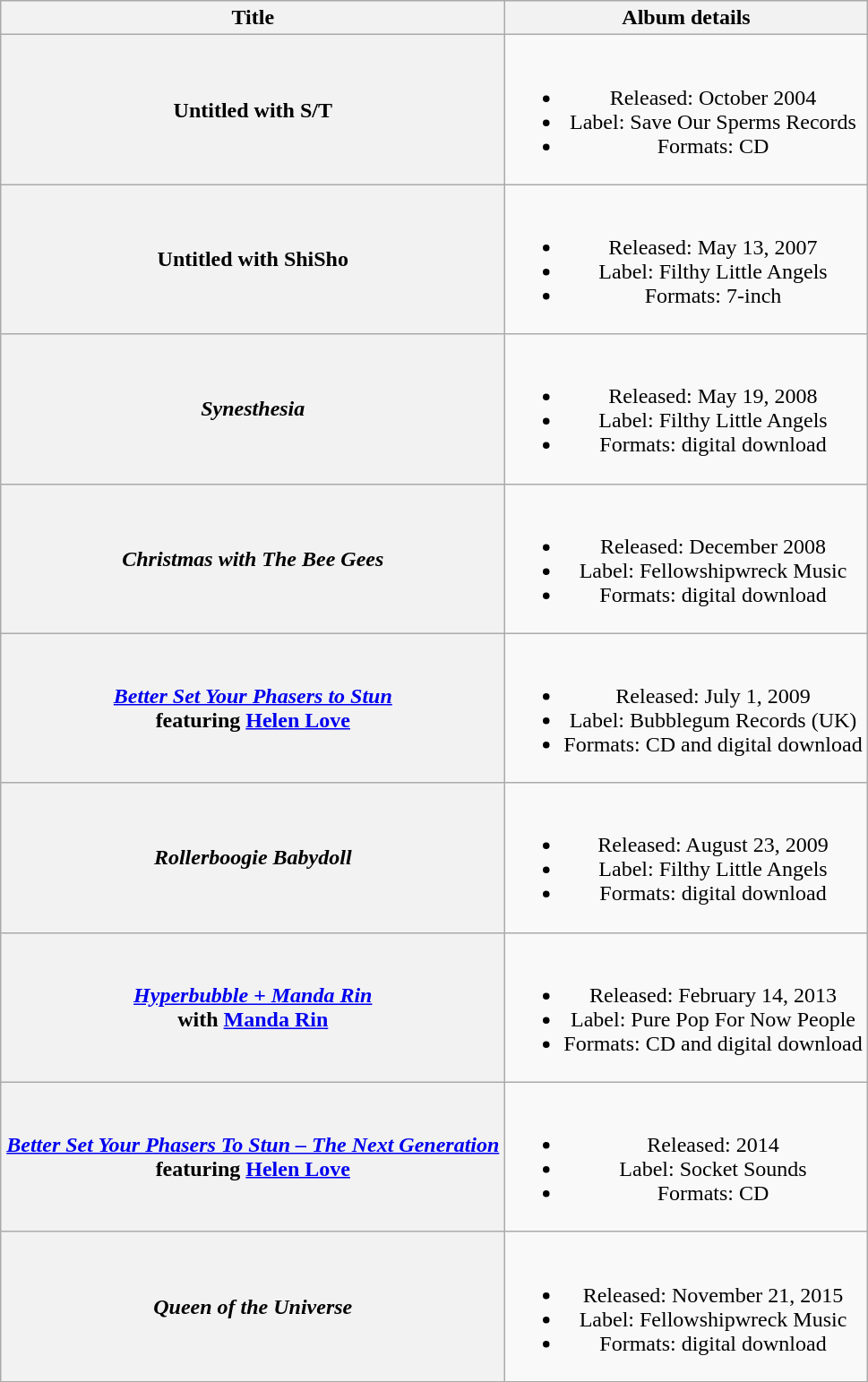<table class="wikitable plainrowheaders" style="text-align:center; border:1">
<tr>
<th scope="col" style="width:23em;">Title</th>
<th scope="col">Album details</th>
</tr>
<tr>
<th scope="row">Untitled with S/T</th>
<td><br><ul><li>Released: October 2004</li><li>Label: Save Our Sperms Records</li><li>Formats: CD</li></ul></td>
</tr>
<tr>
<th scope="row">Untitled with ShiSho</th>
<td><br><ul><li>Released: May 13, 2007</li><li>Label: Filthy Little Angels</li><li>Formats: 7-inch</li></ul></td>
</tr>
<tr>
<th scope="row"><em>Synesthesia</em></th>
<td><br><ul><li>Released: May 19, 2008</li><li>Label: Filthy Little Angels</li><li>Formats: digital download</li></ul></td>
</tr>
<tr>
<th scope="row"><em>Christmas with The Bee Gees</em></th>
<td><br><ul><li>Released: December 2008</li><li>Label: Fellowshipwreck Music</li><li>Formats: digital download</li></ul></td>
</tr>
<tr>
<th scope="row"><em><a href='#'>Better Set Your Phasers to Stun</a></em><br>featuring <a href='#'>Helen Love</a></th>
<td><br><ul><li>Released: July 1, 2009</li><li>Label: Bubblegum Records (UK)</li><li>Formats: CD and digital download</li></ul></td>
</tr>
<tr>
<th scope="row"><em>Rollerboogie Babydoll</em></th>
<td><br><ul><li>Released: August 23, 2009</li><li>Label: Filthy Little Angels</li><li>Formats: digital download</li></ul></td>
</tr>
<tr>
<th scope="row"><em><a href='#'>Hyperbubble + Manda Rin</a></em><br>with <a href='#'>Manda Rin</a></th>
<td><br><ul><li>Released: February 14, 2013</li><li>Label: Pure Pop For Now People</li><li>Formats: CD and digital download</li></ul></td>
</tr>
<tr>
<th scope="row"><em><a href='#'>Better Set Your Phasers To Stun – The Next Generation</a></em><br>featuring <a href='#'>Helen Love</a></th>
<td><br><ul><li>Released: 2014</li><li>Label: Socket Sounds</li><li>Formats: CD</li></ul></td>
</tr>
<tr>
<th scope="row"><em>Queen of the Universe</em></th>
<td><br><ul><li>Released: November 21, 2015</li><li>Label: Fellowshipwreck Music</li><li>Formats: digital download</li></ul></td>
</tr>
</table>
